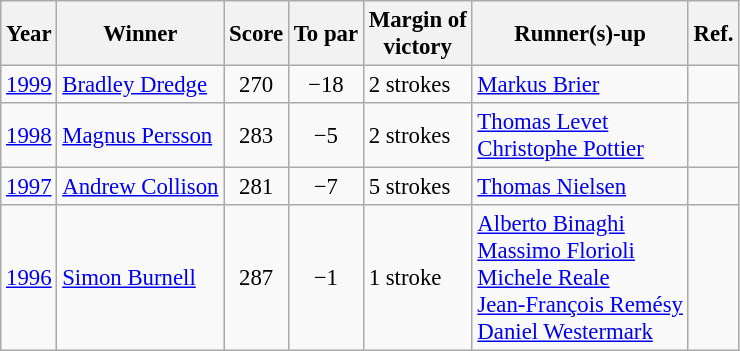<table class="wikitable" style="font-size:95%;">
<tr>
<th>Year</th>
<th>Winner</th>
<th>Score</th>
<th>To par</th>
<th>Margin of<br>victory</th>
<th>Runner(s)-up</th>
<th>Ref.</th>
</tr>
<tr>
<td><a href='#'>1999</a></td>
<td> <a href='#'>Bradley Dredge</a></td>
<td align=center>270</td>
<td align=center>−18</td>
<td>2 strokes</td>
<td> <a href='#'>Markus Brier</a></td>
<td></td>
</tr>
<tr>
<td><a href='#'>1998</a></td>
<td> <a href='#'>Magnus Persson</a></td>
<td align=center>283</td>
<td align=center>−5</td>
<td>2 strokes</td>
<td> <a href='#'>Thomas Levet</a><br> <a href='#'>Christophe Pottier</a></td>
<td></td>
</tr>
<tr>
<td><a href='#'>1997</a></td>
<td> <a href='#'>Andrew Collison</a></td>
<td align=center>281</td>
<td align=center>−7</td>
<td>5 strokes</td>
<td> <a href='#'>Thomas Nielsen</a></td>
<td></td>
</tr>
<tr>
<td><a href='#'>1996</a></td>
<td> <a href='#'>Simon Burnell</a></td>
<td align=center>287</td>
<td align=center>−1</td>
<td>1 stroke</td>
<td> <a href='#'>Alberto Binaghi</a><br> <a href='#'>Massimo Florioli</a><br> <a href='#'>Michele Reale</a><br> <a href='#'>Jean-François Remésy</a><br> <a href='#'>Daniel Westermark</a></td>
<td></td>
</tr>
</table>
